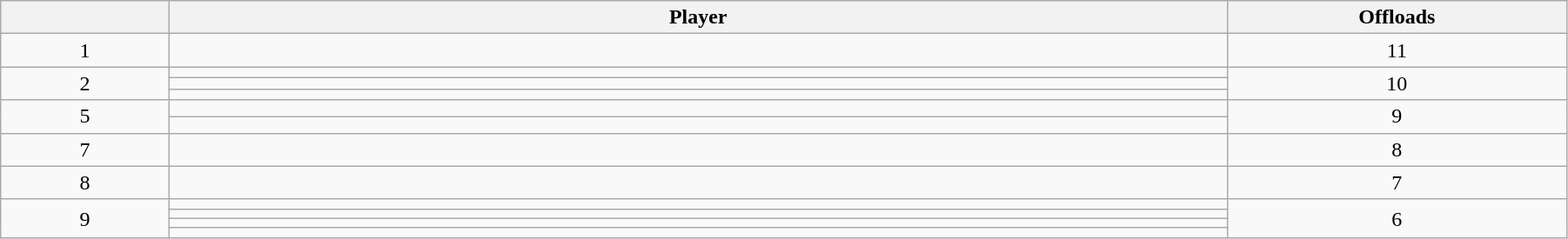<table class="wikitable sortable plainrowheaders" style="width:95%;">
<tr>
<th style="width:2em;"></th>
<th style="width:15em;">Player</th>
<th style="width:4.5em;">Offloads</th>
</tr>
<tr>
<td align=center>1</td>
<td align=left> </td>
<td align=center>11</td>
</tr>
<tr>
<td align=center rowspan="3">2</td>
<td align=left> </td>
<td align=center rowspan="3">10</td>
</tr>
<tr>
<td align=left> </td>
</tr>
<tr>
<td align=left> </td>
</tr>
<tr>
<td align=center rowspan="2">5</td>
<td align=left> </td>
<td align=center rowspan="2">9</td>
</tr>
<tr>
<td align=left> </td>
</tr>
<tr>
<td align=center>7</td>
<td align=left> </td>
<td align=center>8</td>
</tr>
<tr>
<td align=center>8</td>
<td align=left> </td>
<td align=center>7</td>
</tr>
<tr>
<td align=center rowspan="4">9</td>
<td align=left> </td>
<td align=center rowspan="4">6</td>
</tr>
<tr>
<td align=left> </td>
</tr>
<tr>
<td align=left> </td>
</tr>
<tr>
<td align=left> </td>
</tr>
</table>
